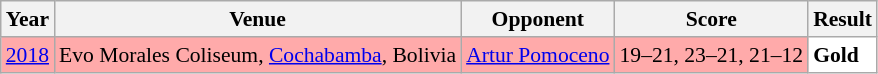<table class="sortable wikitable" style="font-size: 90%;">
<tr>
<th>Year</th>
<th>Venue</th>
<th>Opponent</th>
<th>Score</th>
<th>Result</th>
</tr>
<tr style="background:#FFAAAA">
<td align="center"><a href='#'>2018</a></td>
<td align="left">Evo Morales Coliseum, <a href='#'>Cochabamba</a>, Bolivia</td>
<td align="left"> <a href='#'>Artur Pomoceno</a></td>
<td align="left">19–21, 23–21, 21–12</td>
<td style="text-align:left; background:white"> <strong>Gold</strong></td>
</tr>
</table>
